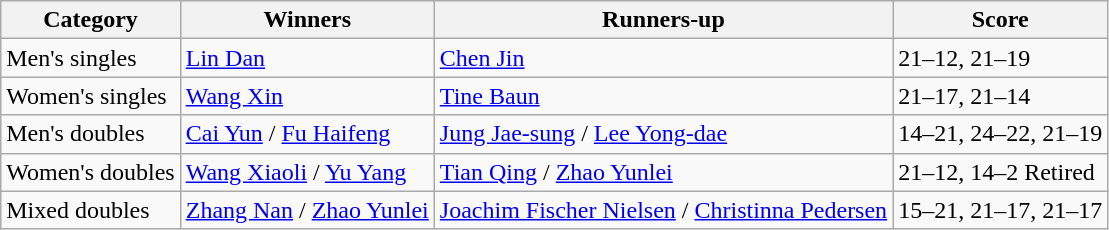<table class=wikitable style="white-space:nowrap;">
<tr>
<th>Category</th>
<th>Winners</th>
<th>Runners-up</th>
<th>Score</th>
</tr>
<tr>
<td>Men's singles</td>
<td> <a href='#'>Lin Dan</a></td>
<td> <a href='#'>Chen Jin</a></td>
<td>21–12, 21–19</td>
</tr>
<tr>
<td>Women's singles</td>
<td> <a href='#'>Wang Xin</a></td>
<td> <a href='#'>Tine Baun</a></td>
<td>21–17, 21–14</td>
</tr>
<tr>
<td>Men's doubles</td>
<td> <a href='#'>Cai Yun</a> / <a href='#'>Fu Haifeng</a></td>
<td> <a href='#'>Jung Jae-sung</a> / <a href='#'>Lee Yong-dae</a></td>
<td>14–21, 24–22, 21–19</td>
</tr>
<tr>
<td>Women's doubles</td>
<td> <a href='#'>Wang Xiaoli</a> / <a href='#'>Yu Yang</a></td>
<td> <a href='#'>Tian Qing</a> / <a href='#'>Zhao Yunlei</a></td>
<td>21–12, 14–2 Retired</td>
</tr>
<tr>
<td>Mixed doubles</td>
<td> <a href='#'>Zhang Nan</a> / <a href='#'>Zhao Yunlei</a></td>
<td> <a href='#'>Joachim Fischer Nielsen</a> / <a href='#'>Christinna Pedersen</a></td>
<td>15–21, 21–17, 21–17</td>
</tr>
</table>
